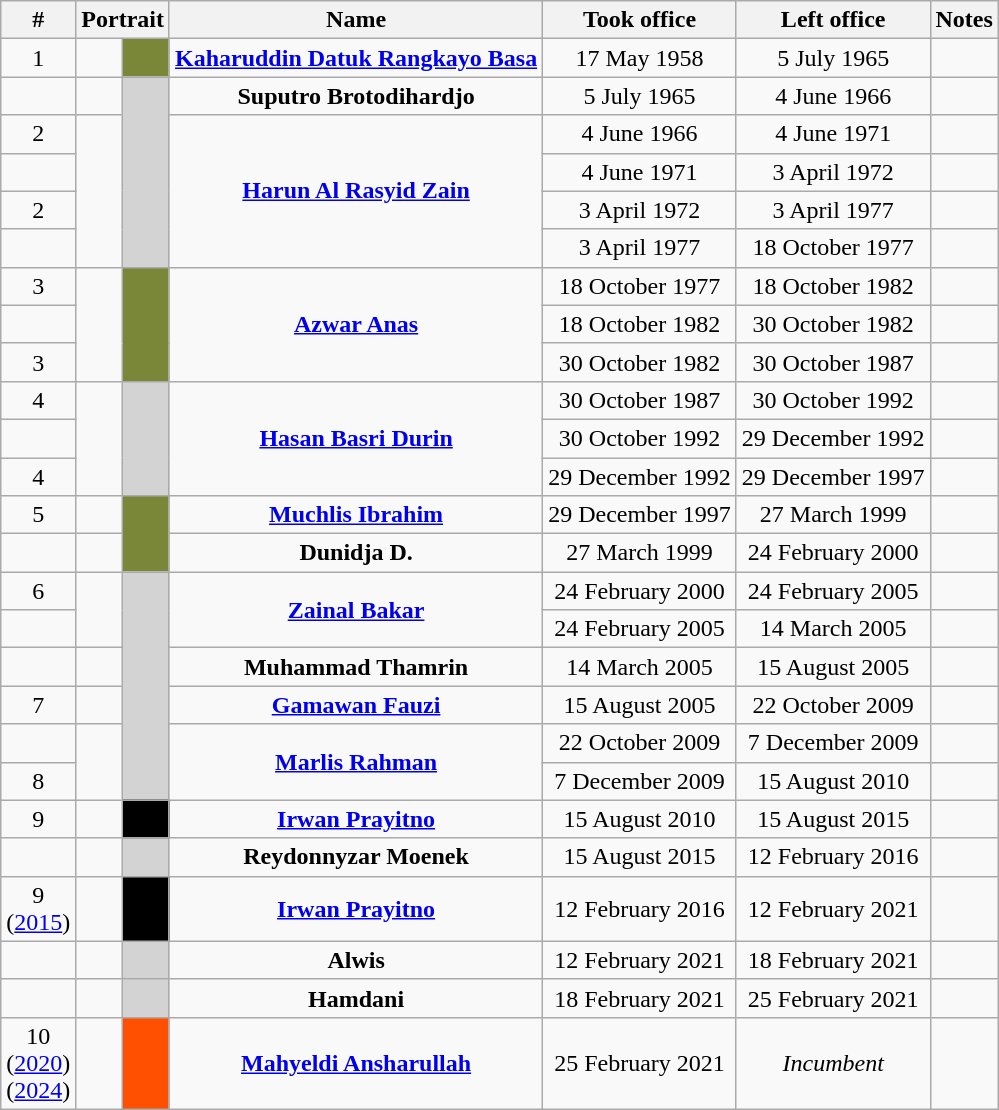<table class="wikitable" style="text-align:center;">
<tr>
<th>#</th>
<th colspan="2">Portrait</th>
<th>Name</th>
<th>Took office</th>
<th>Left office</th>
<th>Notes</th>
</tr>
<tr>
<td>1</td>
<td></td>
<td style="color:inherit;background:#7B8738"></td>
<td><strong><a href='#'>Kaharuddin Datuk Rangkayo Basa</a></strong></td>
<td>17 May 1958</td>
<td>5 July 1965</td>
<td></td>
</tr>
<tr>
<td></td>
<td></td>
<td rowspan="5" bgcolor="#d3d3d3"></td>
<td><strong>Suputro Brotodihardjo</strong></td>
<td>5 July 1965</td>
<td>4 June 1966</td>
<td></td>
</tr>
<tr>
<td>2</td>
<td rowspan="4"></td>
<td rowspan="4"><strong><a href='#'>Harun Al Rasyid Zain</a></strong></td>
<td>4 June 1966</td>
<td>4 June 1971</td>
<td></td>
</tr>
<tr>
<td></td>
<td>4 June 1971</td>
<td>3 April 1972</td>
<td></td>
</tr>
<tr>
<td>2</td>
<td>3 April 1972</td>
<td>3 April 1977</td>
<td></td>
</tr>
<tr>
<td></td>
<td>3 April 1977</td>
<td>18 October 1977</td>
<td></td>
</tr>
<tr>
<td>3</td>
<td rowspan="3"></td>
<td rowspan="3" bgcolor="#7B8738"></td>
<td rowspan="3"><strong><a href='#'>Azwar Anas</a></strong></td>
<td>18 October 1977</td>
<td>18 October 1982</td>
<td></td>
</tr>
<tr>
<td></td>
<td>18 October 1982</td>
<td>30 October 1982</td>
<td></td>
</tr>
<tr>
<td>3</td>
<td>30 October 1982</td>
<td>30 October 1987</td>
<td></td>
</tr>
<tr>
<td>4</td>
<td rowspan="3"></td>
<td rowspan="3" bgcolor="#d3d3d3"></td>
<td rowspan="3"><strong><a href='#'>Hasan Basri Durin</a></strong></td>
<td>30 October 1987</td>
<td>30 October 1992</td>
<td></td>
</tr>
<tr>
<td></td>
<td>30 October 1992</td>
<td>29 December 1992</td>
<td></td>
</tr>
<tr>
<td>4</td>
<td>29 December 1992</td>
<td>29 December 1997</td>
<td></td>
</tr>
<tr>
<td>5</td>
<td></td>
<td rowspan="2" bgcolor="#7B8738"></td>
<td><strong><a href='#'>Muchlis Ibrahim</a></strong></td>
<td>29 December 1997</td>
<td>27 March 1999</td>
<td></td>
</tr>
<tr>
<td></td>
<td></td>
<td><strong>Dunidja D.</strong></td>
<td>27 March 1999</td>
<td>24 February 2000</td>
<td></td>
</tr>
<tr>
<td>6</td>
<td rowspan="2"></td>
<td rowspan="6" bgcolor="#d3d3d3"></td>
<td rowspan="2"><strong><a href='#'>Zainal Bakar</a></strong></td>
<td>24 February 2000</td>
<td>24 February 2005</td>
<td></td>
</tr>
<tr>
<td></td>
<td>24 February 2005</td>
<td>14 March 2005</td>
<td></td>
</tr>
<tr>
<td></td>
<td></td>
<td><strong>Muhammad Thamrin</strong></td>
<td>14 March 2005</td>
<td>15 August 2005</td>
<td></td>
</tr>
<tr>
<td>7</td>
<td></td>
<td><strong><a href='#'>Gamawan Fauzi</a></strong></td>
<td>15 August 2005</td>
<td>22 October 2009</td>
<td></td>
</tr>
<tr>
<td></td>
<td rowspan="2"></td>
<td rowspan="2"><strong><a href='#'>Marlis Rahman</a></strong></td>
<td>22 October 2009</td>
<td>7 December 2009</td>
<td></td>
</tr>
<tr>
<td>8</td>
<td>7 December 2009</td>
<td>15 August 2010</td>
<td></td>
</tr>
<tr>
<td>9</td>
<td></td>
<td style="color:inherit;background:#000000"></td>
<td><strong><a href='#'>Irwan Prayitno</a></strong></td>
<td>15 August 2010</td>
<td>15 August 2015</td>
<td></td>
</tr>
<tr>
<td></td>
<td></td>
<td style="color:inherit;background:#d3d3d3"></td>
<td><strong>Reydonnyzar Moenek</strong></td>
<td>15 August 2015</td>
<td>12 February 2016</td>
<td></td>
</tr>
<tr>
<td>9<br>(<a href='#'>2015</a>)</td>
<td></td>
<td style="color:inherit;background:#000000"></td>
<td><strong><a href='#'>Irwan Prayitno</a></strong></td>
<td>12 February 2016</td>
<td>12 February 2021</td>
<td></td>
</tr>
<tr>
<td></td>
<td></td>
<td style="color:inherit;background:#d3d3d3"></td>
<td><strong>Alwis</strong></td>
<td>12 February 2021</td>
<td>18 February 2021</td>
<td></td>
</tr>
<tr>
<td></td>
<td></td>
<td style="color:inherit;background:#d3d3d3"></td>
<td><strong>Hamdani</strong></td>
<td>18 February 2021</td>
<td>25 February 2021</td>
<td></td>
</tr>
<tr>
<td>10<br>(<a href='#'>2020</a>)<br>(<a href='#'>2024</a>)</td>
<td></td>
<td style="color:inherit;background:#fe5000"></td>
<td><strong><a href='#'>Mahyeldi Ansharullah</a></strong></td>
<td>25 February 2021</td>
<td><em>Incumbent</em></td>
<td></td>
</tr>
</table>
